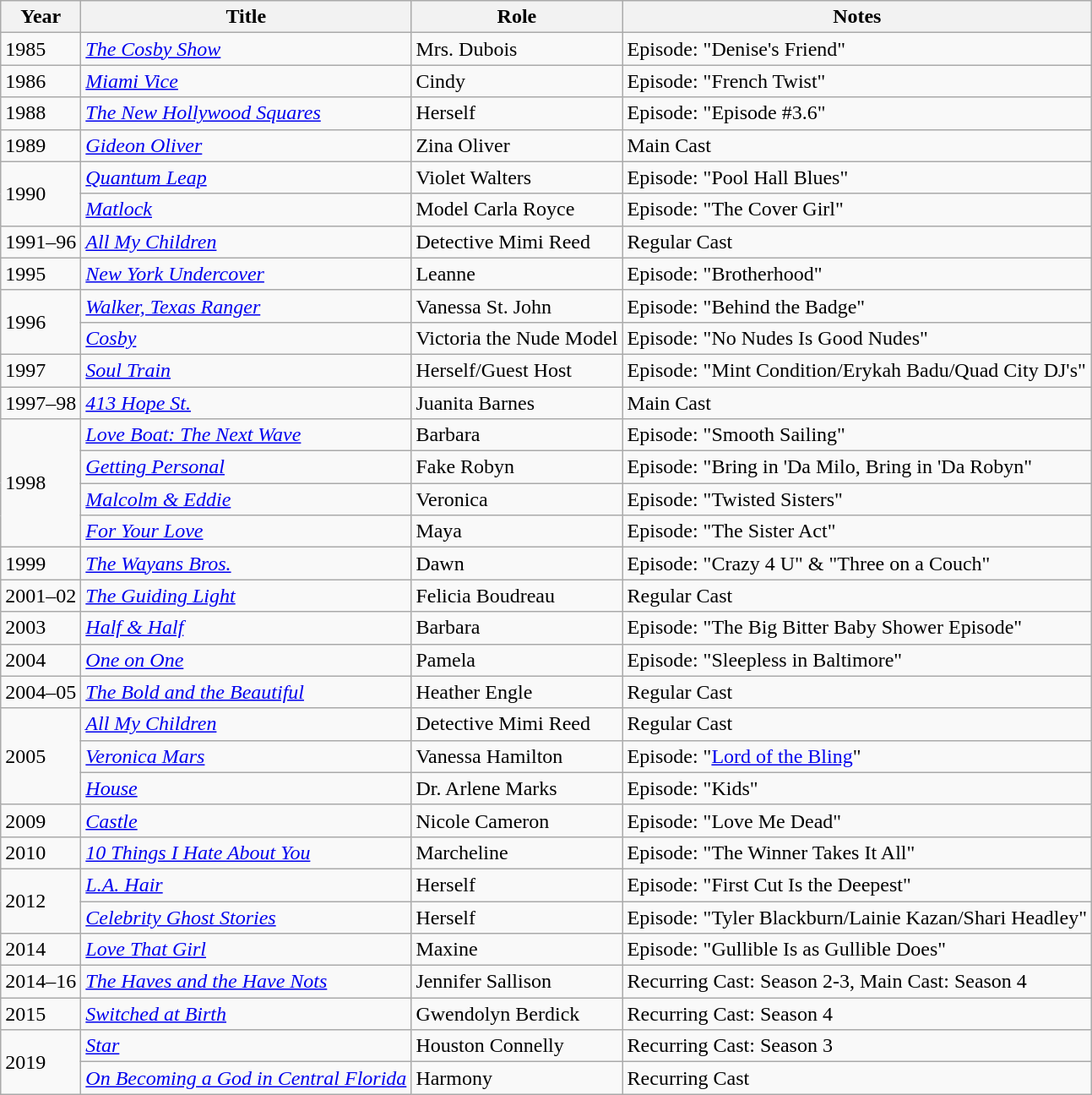<table class="wikitable sortable">
<tr>
<th>Year</th>
<th>Title</th>
<th>Role</th>
<th>Notes</th>
</tr>
<tr>
<td>1985</td>
<td><em><a href='#'>The Cosby Show</a></em></td>
<td>Mrs. Dubois</td>
<td>Episode: "Denise's Friend"</td>
</tr>
<tr>
<td>1986</td>
<td><em><a href='#'>Miami Vice</a></em></td>
<td>Cindy</td>
<td>Episode: "French Twist"</td>
</tr>
<tr>
<td>1988</td>
<td><em><a href='#'>The New Hollywood Squares</a></em></td>
<td>Herself</td>
<td>Episode: "Episode #3.6"</td>
</tr>
<tr>
<td>1989</td>
<td><em><a href='#'>Gideon Oliver</a></em></td>
<td>Zina Oliver</td>
<td>Main Cast</td>
</tr>
<tr>
<td rowspan=2>1990</td>
<td><em><a href='#'>Quantum Leap</a></em></td>
<td>Violet Walters</td>
<td>Episode: "Pool Hall Blues"</td>
</tr>
<tr>
<td><em><a href='#'>Matlock</a></em></td>
<td>Model Carla Royce</td>
<td>Episode: "The Cover Girl"</td>
</tr>
<tr>
<td>1991–96</td>
<td><em><a href='#'>All My Children</a></em></td>
<td>Detective Mimi Reed</td>
<td>Regular Cast</td>
</tr>
<tr>
<td>1995</td>
<td><em><a href='#'>New York Undercover</a></em></td>
<td>Leanne</td>
<td>Episode: "Brotherhood"</td>
</tr>
<tr>
<td rowspan=2>1996</td>
<td><em><a href='#'>Walker, Texas Ranger</a></em></td>
<td>Vanessa St. John</td>
<td>Episode: "Behind the Badge"</td>
</tr>
<tr>
<td><em><a href='#'>Cosby</a></em></td>
<td>Victoria the Nude Model</td>
<td>Episode: "No Nudes Is Good Nudes"</td>
</tr>
<tr>
<td>1997</td>
<td><em><a href='#'>Soul Train</a></em></td>
<td>Herself/Guest Host</td>
<td>Episode: "Mint Condition/Erykah Badu/Quad City DJ's"</td>
</tr>
<tr>
<td>1997–98</td>
<td><em><a href='#'>413 Hope St.</a></em></td>
<td>Juanita Barnes</td>
<td>Main Cast</td>
</tr>
<tr>
<td rowspan=4>1998</td>
<td><em><a href='#'>Love Boat: The Next Wave</a></em></td>
<td>Barbara</td>
<td>Episode: "Smooth Sailing"</td>
</tr>
<tr>
<td><em><a href='#'>Getting Personal</a></em></td>
<td>Fake Robyn</td>
<td>Episode: "Bring in 'Da Milo, Bring in 'Da Robyn"</td>
</tr>
<tr>
<td><em><a href='#'>Malcolm & Eddie</a></em></td>
<td>Veronica</td>
<td>Episode: "Twisted Sisters"</td>
</tr>
<tr>
<td><em><a href='#'>For Your Love</a></em></td>
<td>Maya</td>
<td>Episode: "The Sister Act"</td>
</tr>
<tr>
<td>1999</td>
<td><em><a href='#'>The Wayans Bros.</a></em></td>
<td>Dawn</td>
<td>Episode: "Crazy 4 U" & "Three on a Couch"</td>
</tr>
<tr>
<td>2001–02</td>
<td><em><a href='#'>The Guiding Light</a></em></td>
<td>Felicia Boudreau</td>
<td>Regular Cast</td>
</tr>
<tr>
<td>2003</td>
<td><em><a href='#'>Half & Half</a></em></td>
<td>Barbara</td>
<td>Episode: "The Big Bitter Baby Shower Episode"</td>
</tr>
<tr>
<td>2004</td>
<td><em><a href='#'>One on One</a></em></td>
<td>Pamela</td>
<td>Episode: "Sleepless in Baltimore"</td>
</tr>
<tr>
<td>2004–05</td>
<td><em><a href='#'>The Bold and the Beautiful</a></em></td>
<td>Heather Engle</td>
<td>Regular Cast</td>
</tr>
<tr>
<td rowspan=3>2005</td>
<td><em><a href='#'>All My Children</a></em></td>
<td>Detective Mimi Reed</td>
<td>Regular Cast</td>
</tr>
<tr>
<td><em><a href='#'>Veronica Mars</a></em></td>
<td>Vanessa Hamilton</td>
<td>Episode: "<a href='#'>Lord of the Bling</a>"</td>
</tr>
<tr>
<td><em><a href='#'>House</a></em></td>
<td>Dr. Arlene Marks</td>
<td>Episode: "Kids"</td>
</tr>
<tr>
<td>2009</td>
<td><em><a href='#'>Castle</a></em></td>
<td>Nicole Cameron</td>
<td>Episode: "Love Me Dead"</td>
</tr>
<tr>
<td>2010</td>
<td><em><a href='#'>10 Things I Hate About You</a></em></td>
<td>Marcheline</td>
<td>Episode: "The Winner Takes It All"</td>
</tr>
<tr>
<td rowspan=2>2012</td>
<td><em><a href='#'>L.A. Hair</a></em></td>
<td>Herself</td>
<td>Episode: "First Cut Is the Deepest"</td>
</tr>
<tr>
<td><em><a href='#'>Celebrity Ghost Stories</a></em></td>
<td>Herself</td>
<td>Episode: "Tyler Blackburn/Lainie Kazan/Shari Headley"</td>
</tr>
<tr>
<td>2014</td>
<td><em><a href='#'>Love That Girl</a></em></td>
<td>Maxine</td>
<td>Episode: "Gullible Is as Gullible Does"</td>
</tr>
<tr>
<td>2014–16</td>
<td><em><a href='#'>The Haves and the Have Nots</a></em></td>
<td>Jennifer Sallison</td>
<td>Recurring Cast: Season 2-3, Main Cast: Season 4</td>
</tr>
<tr>
<td>2015</td>
<td><em><a href='#'>Switched at Birth</a></em></td>
<td>Gwendolyn Berdick</td>
<td>Recurring Cast: Season 4</td>
</tr>
<tr>
<td rowspan=2>2019</td>
<td><em><a href='#'>Star</a></em></td>
<td>Houston Connelly</td>
<td>Recurring Cast: Season 3</td>
</tr>
<tr>
<td><em><a href='#'>On Becoming a God in Central Florida</a></em></td>
<td>Harmony</td>
<td>Recurring Cast</td>
</tr>
</table>
